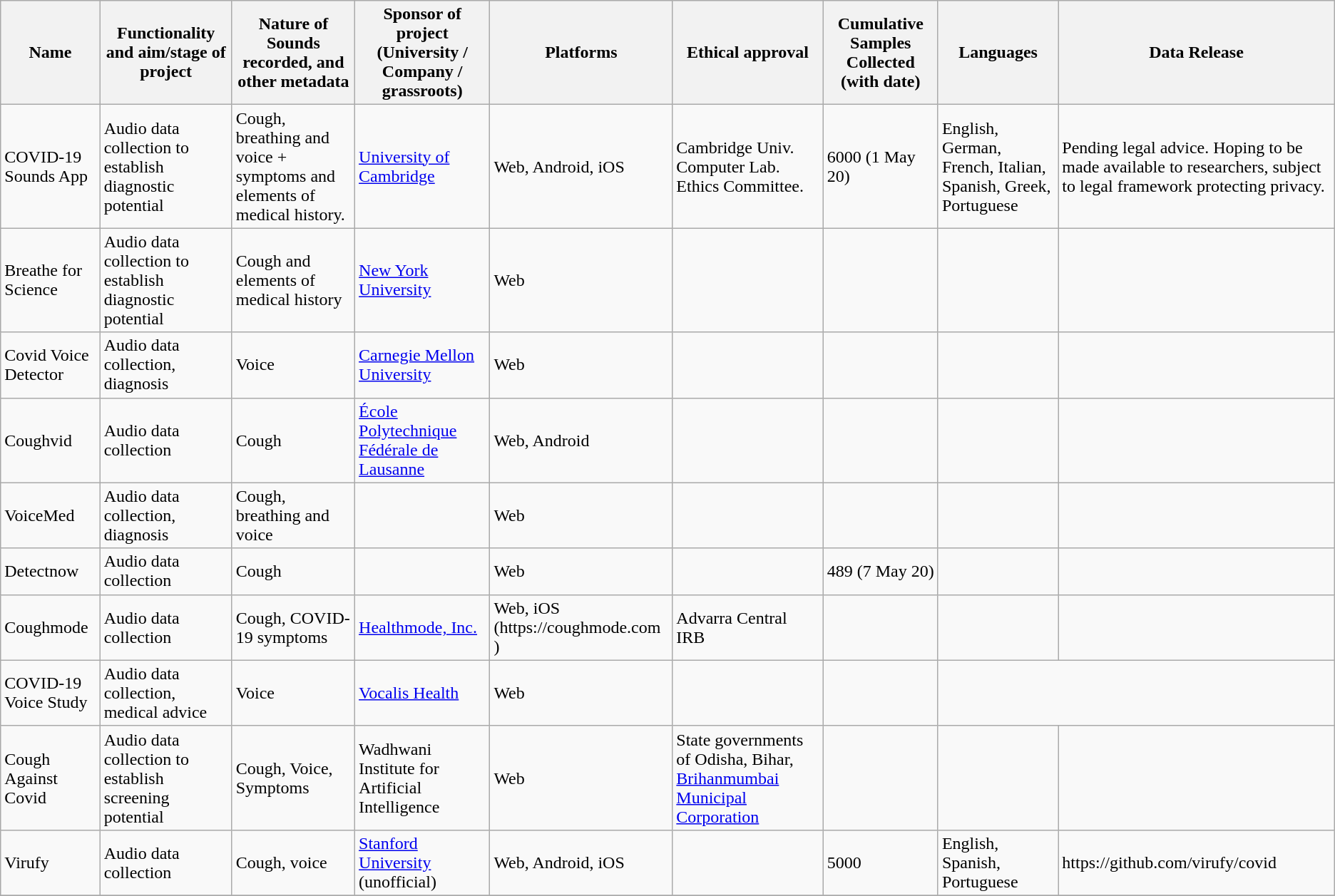<table class="wikitable">
<tr>
<th>Name</th>
<th>Functionality and aim/stage of project</th>
<th>Nature of Sounds recorded, and other metadata</th>
<th>Sponsor of project (University / Company / grassroots)</th>
<th>Platforms</th>
<th>Ethical approval</th>
<th>Cumulative Samples Collected (with date)</th>
<th>Languages</th>
<th>Data Release</th>
</tr>
<tr>
<td>COVID-19 Sounds App</td>
<td>Audio data collection to establish diagnostic potential</td>
<td>Cough, breathing and voice + symptoms and elements of medical history.</td>
<td><a href='#'>University of Cambridge</a></td>
<td>Web, Android, iOS</td>
<td>Cambridge Univ. Computer Lab. Ethics Committee.</td>
<td>6000 (1 May 20)</td>
<td>English, German, French, Italian, Spanish, Greek, Portuguese</td>
<td>Pending legal advice. Hoping to be made available to researchers, subject to legal framework protecting privacy.</td>
</tr>
<tr>
<td>Breathe for Science</td>
<td>Audio data collection to establish diagnostic potential</td>
<td>Cough and elements of medical history</td>
<td><a href='#'>New York University</a></td>
<td>Web</td>
<td></td>
<td></td>
<td></td>
<td></td>
</tr>
<tr>
<td>Covid Voice Detector</td>
<td>Audio data collection, diagnosis</td>
<td>Voice</td>
<td><a href='#'>Carnegie Mellon University</a></td>
<td>Web</td>
<td></td>
<td></td>
<td></td>
<td></td>
</tr>
<tr>
<td>Coughvid</td>
<td>Audio data collection</td>
<td>Cough</td>
<td><a href='#'>École Polytechnique Fédérale de Lausanne</a></td>
<td>Web, Android</td>
<td></td>
<td></td>
<td></td>
<td></td>
</tr>
<tr>
<td>VoiceMed</td>
<td>Audio data collection, diagnosis</td>
<td>Cough, breathing and voice</td>
<td></td>
<td>Web</td>
<td></td>
<td></td>
<td></td>
<td></td>
</tr>
<tr>
<td>Detectnow</td>
<td>Audio data collection</td>
<td>Cough</td>
<td></td>
<td>Web</td>
<td></td>
<td>489 (7 May 20)</td>
<td></td>
<td></td>
</tr>
<tr>
<td>Coughmode</td>
<td>Audio data collection</td>
<td>Cough, COVID-19 symptoms</td>
<td><a href='#'>Healthmode, Inc.</a></td>
<td>Web, iOS (https://coughmode.com )</td>
<td>Advarra Central IRB</td>
<td></td>
<td></td>
<td></td>
</tr>
<tr>
<td>COVID-19 Voice Study</td>
<td>Audio data collection, medical advice</td>
<td>Voice</td>
<td><a href='#'>Vocalis Health</a></td>
<td>Web</td>
<td></td>
<td></td>
</tr>
<tr>
<td>Cough Against Covid</td>
<td>Audio data collection to establish screening potential</td>
<td>Cough, Voice, Symptoms</td>
<td>Wadhwani Institute for Artificial Intelligence</td>
<td>Web</td>
<td>State governments of Odisha, Bihar, <a href='#'>Brihanmumbai Municipal Corporation</a></td>
<td></td>
<td></td>
<td></td>
</tr>
<tr>
<td>Virufy</td>
<td>Audio data collection</td>
<td>Cough, voice</td>
<td><a href='#'>Stanford University</a> (unofficial)</td>
<td>Web, Android, iOS</td>
<td></td>
<td>5000</td>
<td>English, Spanish, Portuguese</td>
<td>https://github.com/virufy/covid</td>
</tr>
<tr>
</tr>
</table>
